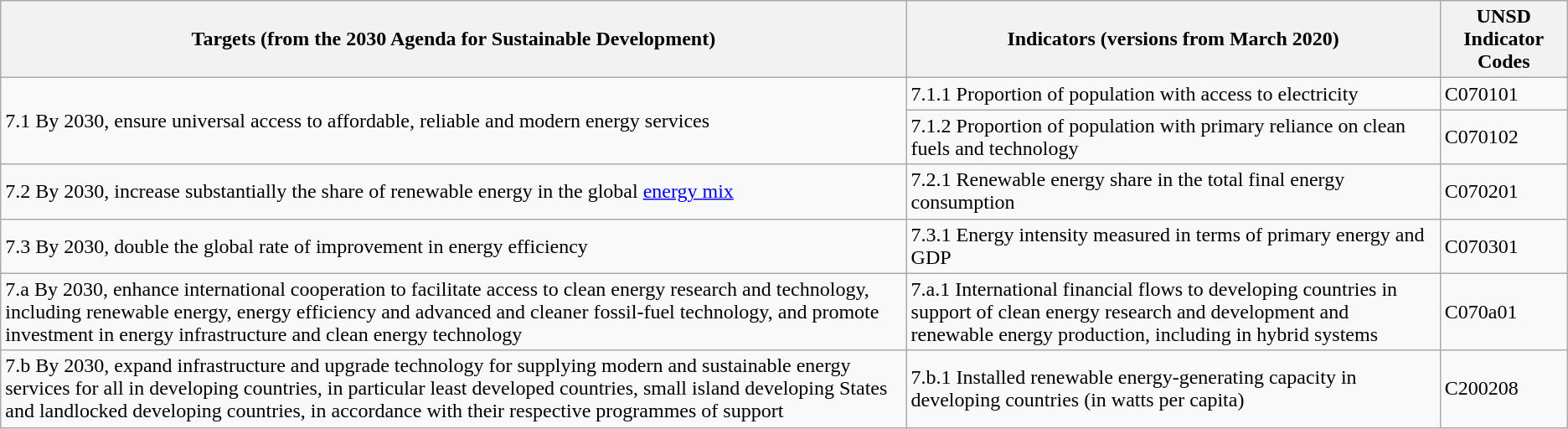<table class="wikitable">
<tr>
<th>Targets (from the 2030 Agenda for Sustainable Development)</th>
<th>Indicators (versions from March 2020)</th>
<th>UNSD Indicator Codes </th>
</tr>
<tr>
<td colspan="1" rowspan="2">7.1 By 2030, ensure universal access to affordable, reliable and modern energy services</td>
<td>7.1.1 Proportion of population with access to electricity</td>
<td>C070101</td>
</tr>
<tr>
<td>7.1.2 Proportion of population with primary reliance on clean fuels and technology</td>
<td>C070102</td>
</tr>
<tr>
<td>7.2 By 2030, increase substantially the share of renewable energy in the global <a href='#'>energy mix</a></td>
<td>7.2.1 Renewable energy share in the total final energy consumption</td>
<td>C070201</td>
</tr>
<tr>
<td>7.3 By 2030, double the global rate of improvement in energy efficiency</td>
<td>7.3.1 Energy intensity measured in terms of primary energy and GDP</td>
<td>C070301</td>
</tr>
<tr>
<td>7.a By 2030, enhance international cooperation to facilitate access to clean energy research and technology, including renewable energy, energy efficiency and advanced and cleaner fossil-fuel technology, and promote investment in energy infrastructure and clean energy technology</td>
<td>7.a.1 International financial flows to developing countries in support of clean energy research and development and renewable energy production, including in hybrid systems</td>
<td>C070a01</td>
</tr>
<tr>
<td>7.b By 2030, expand infrastructure and upgrade technology for supplying modern and sustainable energy services for all in developing countries, in particular least developed countries, small island developing States and landlocked developing countries, in accordance with their respective programmes of support</td>
<td>7.b.1 Installed renewable energy-generating capacity in developing countries (in watts per capita)</td>
<td>C200208</td>
</tr>
</table>
